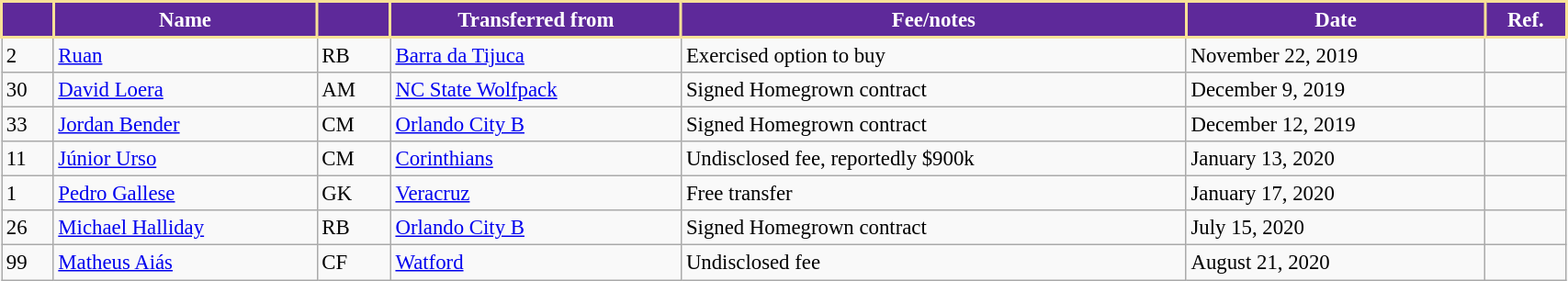<table class="wikitable" style="width:90%; text-align:center; font-size:95%; text-align:left;">
<tr>
<th style="background:#5E299A; color:white; border:2px solid #F8E196;"></th>
<th style="background:#5E299A; color:white; border:2px solid #F8E196;">Name</th>
<th style="background:#5E299A; color:white; border:2px solid #F8E196;"></th>
<th style="background:#5E299A; color:white; border:2px solid #F8E196;">Transferred from</th>
<th style="background:#5E299A; color:white; border:2px solid #F8E196;">Fee/notes</th>
<th style="background:#5E299A; color:white; border:2px solid #F8E196;">Date</th>
<th style="background:#5E299A; color:white; border:2px solid #F8E196;">Ref.</th>
</tr>
<tr>
<td>2</td>
<td> <a href='#'>Ruan</a></td>
<td>RB</td>
<td> <a href='#'>Barra da Tijuca</a></td>
<td>Exercised option to buy</td>
<td>November 22, 2019</td>
<td></td>
</tr>
<tr>
<td>30</td>
<td> <a href='#'>David Loera</a></td>
<td>AM</td>
<td> <a href='#'>NC State Wolfpack</a></td>
<td>Signed Homegrown contract</td>
<td>December 9, 2019</td>
<td></td>
</tr>
<tr>
<td>33</td>
<td> <a href='#'>Jordan Bender</a></td>
<td>CM</td>
<td> <a href='#'>Orlando City B</a></td>
<td>Signed Homegrown contract</td>
<td>December 12, 2019</td>
<td></td>
</tr>
<tr>
<td>11</td>
<td> <a href='#'>Júnior Urso</a></td>
<td>CM</td>
<td> <a href='#'>Corinthians</a></td>
<td>Undisclosed fee, reportedly $900k</td>
<td>January 13, 2020</td>
<td></td>
</tr>
<tr>
<td>1</td>
<td> <a href='#'>Pedro Gallese</a></td>
<td>GK</td>
<td> <a href='#'>Veracruz</a></td>
<td>Free transfer</td>
<td>January 17, 2020</td>
<td></td>
</tr>
<tr>
<td>26</td>
<td> <a href='#'>Michael Halliday</a></td>
<td>RB</td>
<td> <a href='#'>Orlando City B</a></td>
<td>Signed Homegrown contract</td>
<td>July 15, 2020</td>
<td></td>
</tr>
<tr>
<td>99</td>
<td> <a href='#'>Matheus Aiás</a></td>
<td>CF</td>
<td> <a href='#'>Watford</a></td>
<td>Undisclosed fee</td>
<td>August 21, 2020</td>
<td></td>
</tr>
</table>
